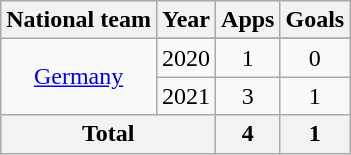<table class="wikitable" style="text-align:center">
<tr>
<th>National team</th>
<th>Year</th>
<th>Apps</th>
<th>Goals</th>
</tr>
<tr>
<td rowspan="3"><a href='#'>Germany</a></td>
</tr>
<tr>
<td>2020</td>
<td>1</td>
<td>0</td>
</tr>
<tr>
<td>2021</td>
<td>3</td>
<td>1</td>
</tr>
<tr>
<th colspan="2">Total</th>
<th>4</th>
<th>1</th>
</tr>
</table>
